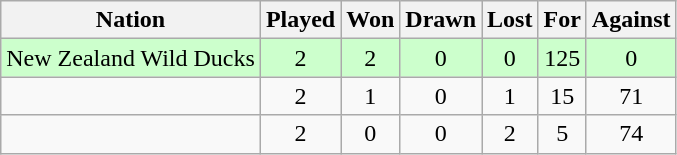<table class="wikitable" style="text-align:center;">
<tr>
<th>Nation</th>
<th>Played</th>
<th>Won</th>
<th>Drawn</th>
<th>Lost</th>
<th>For</th>
<th>Against</th>
</tr>
<tr bgcolor=ccffcc>
<td align=left> New Zealand Wild Ducks</td>
<td>2</td>
<td>2</td>
<td>0</td>
<td>0</td>
<td>125</td>
<td>0</td>
</tr>
<tr>
<td align=left></td>
<td>2</td>
<td>1</td>
<td>0</td>
<td>1</td>
<td>15</td>
<td>71</td>
</tr>
<tr>
<td align=left></td>
<td>2</td>
<td>0</td>
<td>0</td>
<td>2</td>
<td>5</td>
<td>74</td>
</tr>
</table>
